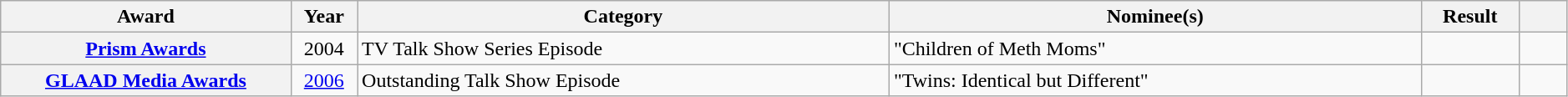<table class="wikitable sortable plainrowheaders" style="width:99%;">
<tr>
<th scope="col" style="width:12%;">Award</th>
<th scope="col" style="width:2%;">Year</th>
<th scope="col" style="width:22%;">Category</th>
<th scope="col" style="width:22%;">Nominee(s)</th>
<th scope="col" style="width:4%;">Result</th>
<th scope="col" style="width:2%;" class="unsortable"></th>
</tr>
<tr>
<th scope="row"><a href='#'>Prism Awards</a></th>
<td style="text-align:center;">2004</td>
<td>TV Talk Show Series Episode</td>
<td>"Children of Meth Moms"</td>
<td></td>
<td style=text-align:center;"></td>
</tr>
<tr>
<th scope="row"><a href='#'>GLAAD Media Awards</a></th>
<td style="text-align:center;"><a href='#'>2006</a></td>
<td>Outstanding Talk Show Episode</td>
<td>"Twins: Identical but Different"</td>
<td></td>
<td style=text-align:center;"></td>
</tr>
</table>
